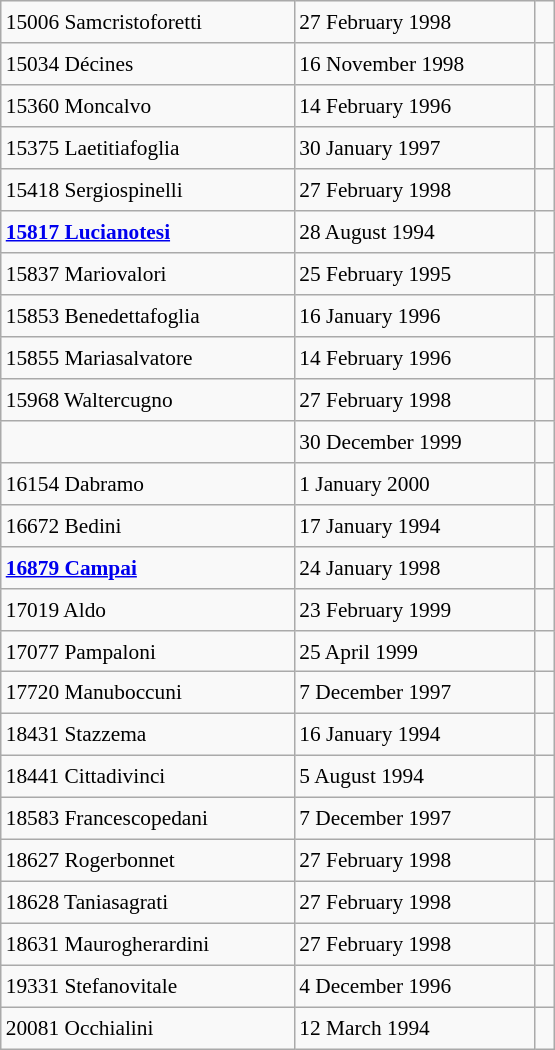<table class="wikitable" style="font-size: 89%; float: left; width: 26em; margin-right: 1em; height: 700px">
<tr>
<td>15006 Samcristoforetti</td>
<td>27 February 1998</td>
<td> </td>
</tr>
<tr>
<td>15034 Décines</td>
<td>16 November 1998</td>
<td> </td>
</tr>
<tr>
<td>15360 Moncalvo</td>
<td>14 February 1996</td>
<td> </td>
</tr>
<tr>
<td>15375 Laetitiafoglia</td>
<td>30 January 1997</td>
<td> </td>
</tr>
<tr>
<td>15418 Sergiospinelli</td>
<td>27 February 1998</td>
<td> </td>
</tr>
<tr>
<td><strong><a href='#'>15817 Lucianotesi</a></strong></td>
<td>28 August 1994</td>
<td> </td>
</tr>
<tr>
<td>15837 Mariovalori</td>
<td>25 February 1995</td>
<td></td>
</tr>
<tr>
<td>15853 Benedettafoglia</td>
<td>16 January 1996</td>
<td> </td>
</tr>
<tr>
<td>15855 Mariasalvatore</td>
<td>14 February 1996</td>
<td> </td>
</tr>
<tr>
<td>15968 Waltercugno</td>
<td>27 February 1998</td>
<td> </td>
</tr>
<tr>
<td></td>
<td>30 December 1999</td>
<td> </td>
</tr>
<tr>
<td>16154 Dabramo</td>
<td>1 January 2000</td>
<td> </td>
</tr>
<tr>
<td>16672 Bedini</td>
<td>17 January 1994</td>
<td> </td>
</tr>
<tr>
<td><strong><a href='#'>16879 Campai</a></strong></td>
<td>24 January 1998</td>
<td> </td>
</tr>
<tr>
<td>17019 Aldo</td>
<td>23 February 1999</td>
<td> </td>
</tr>
<tr>
<td>17077 Pampaloni</td>
<td>25 April 1999</td>
<td> </td>
</tr>
<tr>
<td>17720 Manuboccuni</td>
<td>7 December 1997</td>
<td></td>
</tr>
<tr>
<td>18431 Stazzema</td>
<td>16 January 1994</td>
<td> </td>
</tr>
<tr>
<td>18441 Cittadivinci</td>
<td>5 August 1994</td>
<td> </td>
</tr>
<tr>
<td>18583 Francescopedani</td>
<td>7 December 1997</td>
<td> </td>
</tr>
<tr>
<td>18627 Rogerbonnet</td>
<td>27 February 1998</td>
<td> </td>
</tr>
<tr>
<td>18628 Taniasagrati</td>
<td>27 February 1998</td>
<td> </td>
</tr>
<tr>
<td>18631 Maurogherardini</td>
<td>27 February 1998</td>
<td> </td>
</tr>
<tr>
<td>19331 Stefanovitale</td>
<td>4 December 1996</td>
<td> </td>
</tr>
<tr>
<td>20081 Occhialini</td>
<td>12 March 1994</td>
<td> </td>
</tr>
</table>
